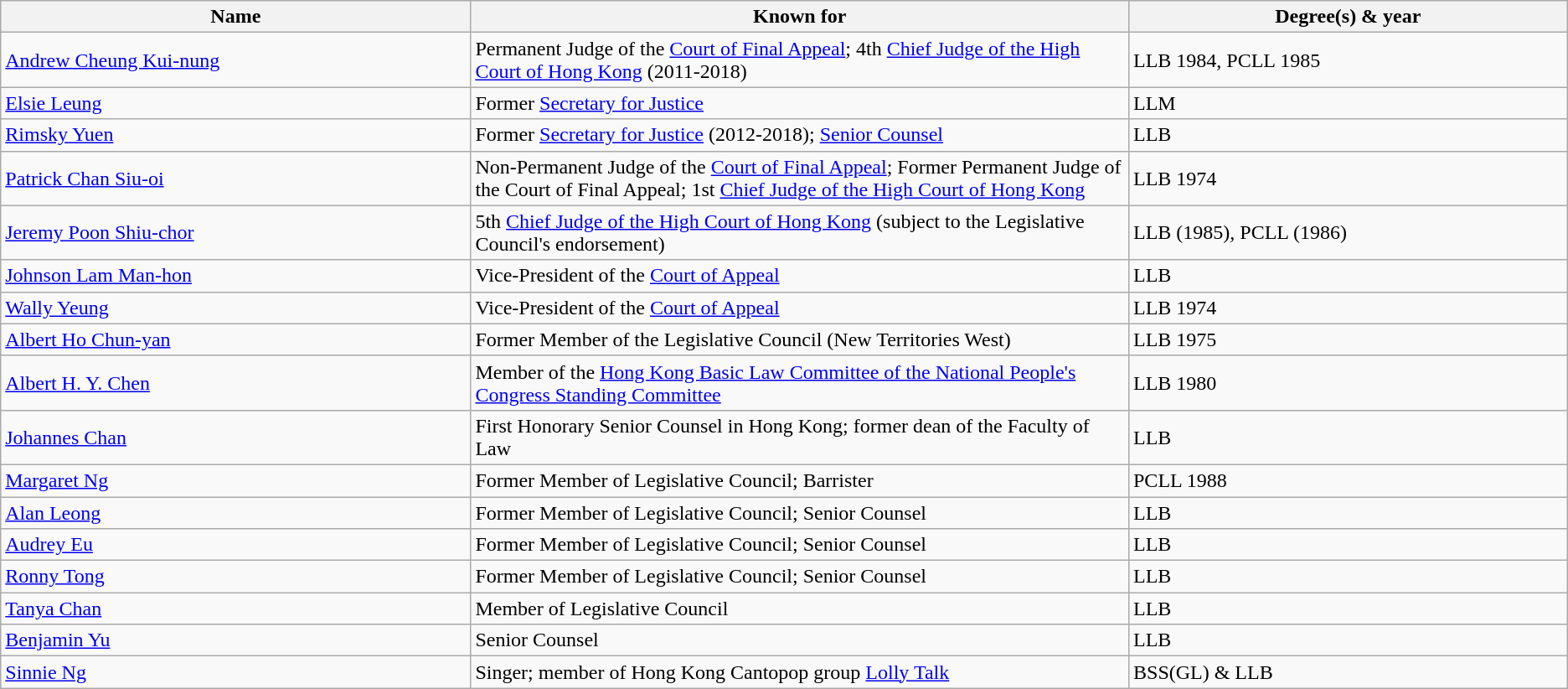<table class="wikitable">
<tr>
<th bgcolor="#e5e5e5" width="30%">Name</th>
<th bgcolor="#e5e5e5" width="42%">Known for</th>
<th bgcolor="#e5e5e5" width="28%">Degree(s) & year</th>
</tr>
<tr>
<td><a href='#'>Andrew Cheung Kui-nung</a></td>
<td>Permanent Judge of the <a href='#'>Court of Final Appeal</a>; 4th <a href='#'>Chief Judge of the High Court of Hong Kong</a> (2011-2018)</td>
<td>LLB 1984, PCLL 1985</td>
</tr>
<tr>
<td><a href='#'>Elsie Leung</a></td>
<td>Former <a href='#'>Secretary for Justice</a></td>
<td>LLM</td>
</tr>
<tr>
<td><a href='#'>Rimsky Yuen</a></td>
<td>Former <a href='#'>Secretary for Justice</a> (2012-2018); <a href='#'>Senior Counsel</a></td>
<td>LLB</td>
</tr>
<tr>
<td><a href='#'>Patrick Chan Siu-oi</a></td>
<td>Non-Permanent Judge of the <a href='#'>Court of Final Appeal</a>; Former Permanent Judge of the Court of Final Appeal; 1st <a href='#'>Chief Judge of the High Court of Hong Kong</a></td>
<td>LLB 1974</td>
</tr>
<tr>
<td><a href='#'>Jeremy Poon Shiu-chor</a></td>
<td>5th <a href='#'>Chief Judge of the High Court of Hong Kong</a> (subject to the Legislative Council's endorsement)</td>
<td>LLB (1985), PCLL (1986)</td>
</tr>
<tr>
<td><a href='#'>Johnson Lam Man-hon</a></td>
<td>Vice-President of the <a href='#'>Court of Appeal</a></td>
<td>LLB</td>
</tr>
<tr>
<td><a href='#'>Wally Yeung</a></td>
<td>Vice-President of the <a href='#'>Court of Appeal</a></td>
<td>LLB 1974</td>
</tr>
<tr>
<td><a href='#'>Albert Ho Chun-yan</a></td>
<td>Former Member of the Legislative Council (New Territories West)</td>
<td>LLB 1975</td>
</tr>
<tr>
<td><a href='#'>Albert H. Y. Chen</a></td>
<td>Member of the <a href='#'>Hong Kong Basic Law Committee of the National People's Congress Standing Committee</a></td>
<td>LLB 1980</td>
</tr>
<tr>
<td><a href='#'>Johannes Chan</a></td>
<td>First Honorary Senior Counsel in Hong Kong; former dean of the Faculty of Law</td>
<td>LLB</td>
</tr>
<tr>
<td><a href='#'>Margaret Ng</a></td>
<td>Former Member of Legislative Council; Barrister</td>
<td>PCLL 1988</td>
</tr>
<tr>
<td><a href='#'>Alan Leong</a></td>
<td>Former Member of Legislative Council; Senior Counsel</td>
<td>LLB</td>
</tr>
<tr>
<td><a href='#'>Audrey Eu</a></td>
<td>Former Member of Legislative Council; Senior Counsel</td>
<td>LLB</td>
</tr>
<tr>
<td><a href='#'>Ronny Tong</a></td>
<td>Former Member of Legislative Council; Senior Counsel</td>
<td>LLB</td>
</tr>
<tr>
<td><a href='#'>Tanya Chan</a></td>
<td>Member of Legislative Council</td>
<td>LLB</td>
</tr>
<tr>
<td><a href='#'>Benjamin Yu</a></td>
<td>Senior Counsel</td>
<td>LLB</td>
</tr>
<tr>
<td><a href='#'>Sinnie Ng</a></td>
<td>Singer; member of Hong Kong Cantopop group <a href='#'>Lolly Talk</a></td>
<td>BSS(GL) & LLB</td>
</tr>
</table>
